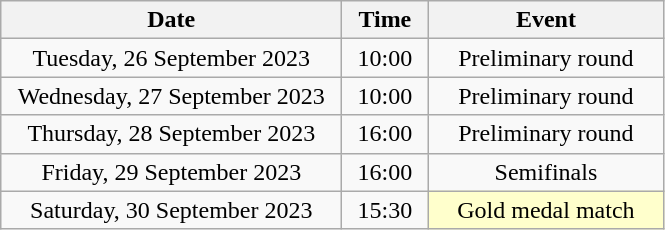<table class = "wikitable" style="text-align:center;">
<tr>
<th width=220>Date</th>
<th width=50>Time</th>
<th width=150>Event</th>
</tr>
<tr>
<td>Tuesday, 26 September 2023</td>
<td>10:00</td>
<td>Preliminary round</td>
</tr>
<tr>
<td>Wednesday, 27 September 2023</td>
<td>10:00</td>
<td>Preliminary round</td>
</tr>
<tr>
<td>Thursday, 28 September 2023</td>
<td>16:00</td>
<td>Preliminary round</td>
</tr>
<tr>
<td>Friday, 29 September 2023</td>
<td>16:00</td>
<td>Semifinals</td>
</tr>
<tr>
<td>Saturday, 30 September 2023</td>
<td>15:30</td>
<td bgcolor=ffffcc>Gold medal match</td>
</tr>
</table>
